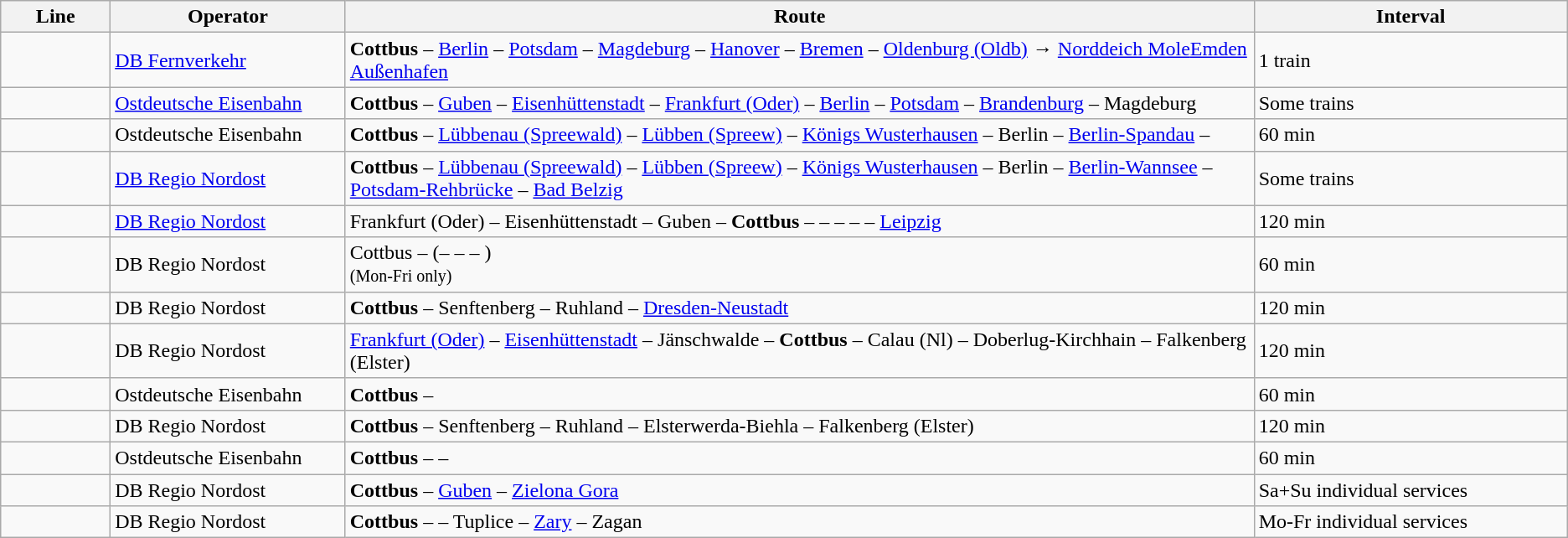<table class="wikitable">
<tr class="hintergrundfarbe5">
<th width="7%">Line</th>
<th width="15%">Operator</th>
<th width="58%">Route</th>
<th width="20%">Interval</th>
</tr>
<tr>
<td></td>
<td><a href='#'>DB Fernverkehr</a></td>
<td><strong>Cottbus</strong> – <a href='#'>Berlin</a> –  <a href='#'>Potsdam</a> – <a href='#'>Magdeburg</a> – <a href='#'>Hanover</a> – <a href='#'>Bremen</a> – <a href='#'>Oldenburg (Oldb)</a> → <a href='#'>Norddeich Mole</a><a href='#'>Emden Außenhafen</a></td>
<td>1 train</td>
</tr>
<tr>
<td></td>
<td><a href='#'>Ostdeutsche Eisenbahn</a></td>
<td><strong>Cottbus</strong> – <a href='#'>Guben</a> – <a href='#'>Eisenhüttenstadt</a> – <a href='#'>Frankfurt (Oder)</a> – <a href='#'>Berlin</a> – <a href='#'>Potsdam</a> – <a href='#'>Brandenburg</a> – Magdeburg</td>
<td>Some trains</td>
</tr>
<tr>
<td></td>
<td>Ostdeutsche Eisenbahn</td>
<td><strong>Cottbus</strong> – <a href='#'>Lübbenau (Spreewald)</a> – <a href='#'>Lübben (Spreew)</a> – <a href='#'>Königs Wusterhausen</a> – Berlin  – <a href='#'>Berlin-Spandau</a> – </td>
<td>60 min</td>
</tr>
<tr>
<td></td>
<td><a href='#'>DB Regio Nordost</a></td>
<td><strong>Cottbus</strong> – <a href='#'>Lübbenau (Spreewald)</a> – <a href='#'>Lübben (Spreew)</a> – <a href='#'>Königs Wusterhausen</a> – Berlin – <a href='#'>Berlin-Wannsee</a> – <a href='#'>Potsdam-Rehbrücke</a> – <a href='#'>Bad Belzig</a></td>
<td>Some trains</td>
</tr>
<tr>
<td></td>
<td><a href='#'>DB Regio Nordost</a></td>
<td>Frankfurt (Oder) – Eisenhüttenstadt – Guben – <strong>Cottbus</strong> –  –  –  –  – <a href='#'>Leipzig</a></td>
<td>120 min</td>
</tr>
<tr>
<td></td>
<td>DB Regio Nordost</td>
<td>Cottbus –  (–  –  – ) <br><small>(Mon-Fri only)</small></td>
<td>60 min</td>
</tr>
<tr>
<td></td>
<td>DB Regio Nordost</td>
<td><strong>Cottbus</strong> – Senftenberg – Ruhland – <a href='#'>Dresden-Neustadt</a></td>
<td>120 min</td>
</tr>
<tr>
<td></td>
<td>DB Regio Nordost</td>
<td><a href='#'>Frankfurt (Oder)</a> – <a href='#'>Eisenhüttenstadt</a>  – Jänschwalde – <strong>Cottbus</strong> – Calau (Nl) – Doberlug-Kirchhain – Falkenberg (Elster)</td>
<td>120 min</td>
</tr>
<tr>
<td></td>
<td>Ostdeutsche Eisenbahn</td>
<td><strong>Cottbus</strong> – </td>
<td>60 min</td>
</tr>
<tr>
<td></td>
<td>DB Regio Nordost</td>
<td><strong>Cottbus</strong> – Senftenberg – Ruhland – Elsterwerda-Biehla – Falkenberg (Elster)</td>
<td>120 min</td>
</tr>
<tr>
<td></td>
<td>Ostdeutsche Eisenbahn</td>
<td><strong>Cottbus</strong> –  – </td>
<td>60 min</td>
</tr>
<tr>
<td></td>
<td>DB Regio Nordost</td>
<td><strong>Cottbus</strong> – <a href='#'>Guben</a> – <a href='#'>Zielona Gora</a></td>
<td>Sa+Su individual services</td>
</tr>
<tr>
<td></td>
<td>DB Regio Nordost</td>
<td><strong>Cottbus</strong> –  – Tuplice – <a href='#'>Zary</a> – Zagan</td>
<td>Mo-Fr individual services</td>
</tr>
</table>
